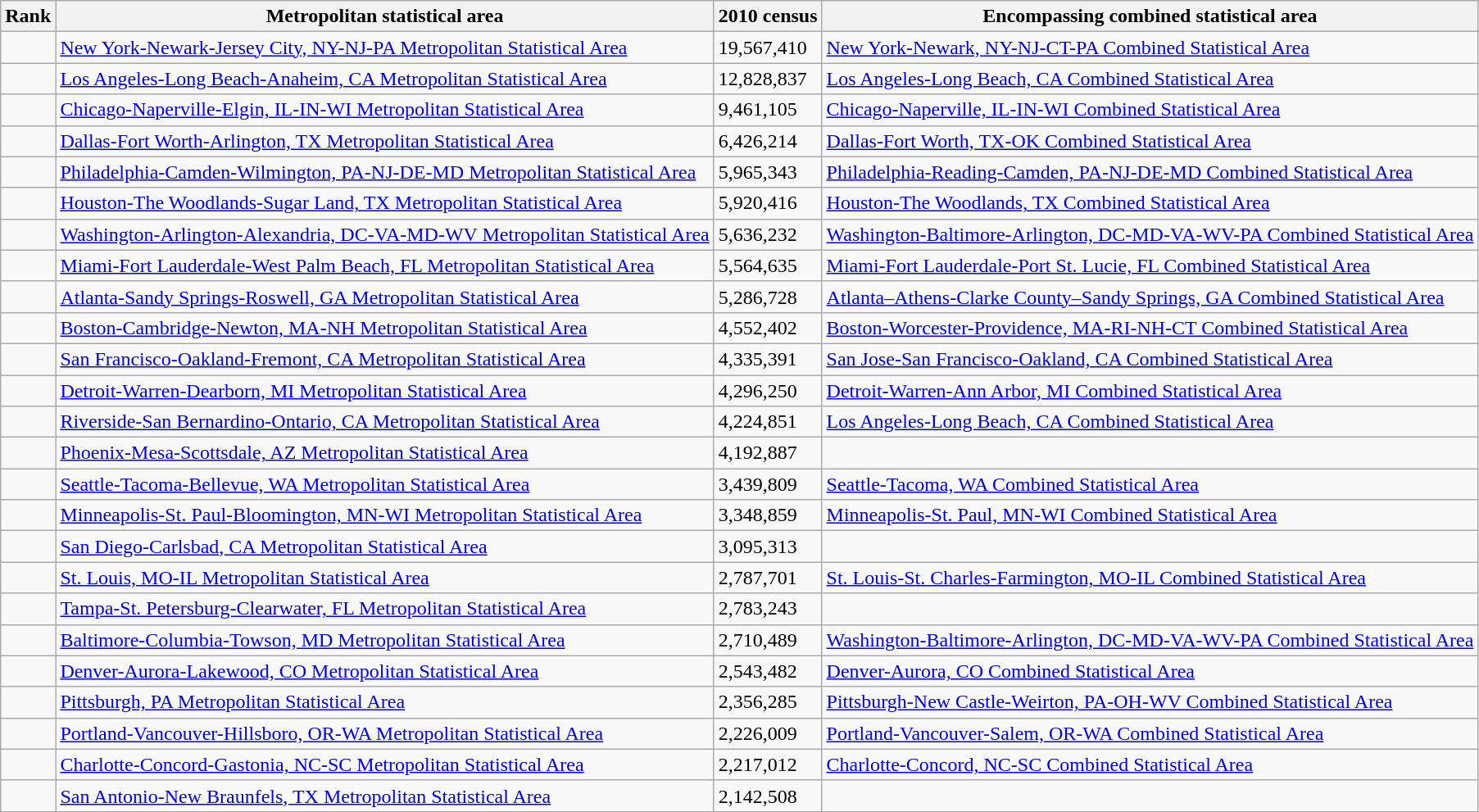<table class="wikitable sortable">
<tr>
<th>Rank</th>
<th>Metropolitan statistical area</th>
<th>2010 census</th>
<th>Encompassing combined statistical area</th>
</tr>
<tr>
<td align=center></td>
<td><a href='#'>New York-Newark-Jersey City, NY-NJ-PA Metropolitan Statistical Area</a></td>
<td>19,567,410</td>
<td><a href='#'>New York-Newark, NY-NJ-CT-PA Combined Statistical Area</a></td>
</tr>
<tr>
<td align=center></td>
<td><a href='#'>Los Angeles-Long Beach-Anaheim, CA Metropolitan Statistical Area</a></td>
<td>12,828,837</td>
<td><a href='#'>Los Angeles-Long Beach, CA Combined Statistical Area</a></td>
</tr>
<tr>
<td align=center></td>
<td><a href='#'>Chicago-Naperville-Elgin, IL-IN-WI Metropolitan Statistical Area</a></td>
<td>9,461,105</td>
<td><a href='#'>Chicago-Naperville, IL-IN-WI Combined Statistical Area</a></td>
</tr>
<tr>
<td align=center></td>
<td><a href='#'>Dallas-Fort Worth-Arlington, TX Metropolitan Statistical Area</a></td>
<td>6,426,214</td>
<td><a href='#'>Dallas-Fort Worth, TX-OK Combined Statistical Area</a></td>
</tr>
<tr>
<td align=center></td>
<td><a href='#'>Philadelphia-Camden-Wilmington, PA-NJ-DE-MD Metropolitan Statistical Area</a></td>
<td>5,965,343</td>
<td><a href='#'>Philadelphia-Reading-Camden, PA-NJ-DE-MD Combined Statistical Area</a></td>
</tr>
<tr>
<td align=center></td>
<td><a href='#'>Houston-The Woodlands-Sugar Land, TX Metropolitan Statistical Area</a></td>
<td>5,920,416</td>
<td><a href='#'>Houston-The Woodlands, TX Combined Statistical Area</a></td>
</tr>
<tr>
<td align=center></td>
<td><a href='#'>Washington-Arlington-Alexandria, DC-VA-MD-WV Metropolitan Statistical Area</a></td>
<td>5,636,232</td>
<td><a href='#'>Washington-Baltimore-Arlington, DC-MD-VA-WV-PA Combined Statistical Area</a></td>
</tr>
<tr>
<td align=center></td>
<td><a href='#'>Miami-Fort Lauderdale-West Palm Beach, FL Metropolitan Statistical Area</a></td>
<td>5,564,635</td>
<td><a href='#'>Miami-Fort Lauderdale-Port St. Lucie, FL Combined Statistical Area</a></td>
</tr>
<tr>
<td align=center></td>
<td><a href='#'>Atlanta-Sandy Springs-Roswell, GA Metropolitan Statistical Area</a></td>
<td>5,286,728</td>
<td><a href='#'>Atlanta–Athens-Clarke County–Sandy Springs, GA Combined Statistical Area</a></td>
</tr>
<tr>
<td align=center></td>
<td><a href='#'>Boston-Cambridge-Newton, MA-NH Metropolitan Statistical Area</a></td>
<td>4,552,402</td>
<td><a href='#'>Boston-Worcester-Providence, MA-RI-NH-CT Combined Statistical Area</a></td>
</tr>
<tr>
<td align=center></td>
<td><a href='#'>San Francisco-Oakland-Fremont, CA Metropolitan Statistical Area</a></td>
<td>4,335,391</td>
<td><a href='#'>San Jose-San Francisco-Oakland, CA Combined Statistical Area</a></td>
</tr>
<tr>
<td align=center></td>
<td><a href='#'>Detroit-Warren-Dearborn, MI Metropolitan Statistical Area</a></td>
<td>4,296,250</td>
<td><a href='#'>Detroit-Warren-Ann Arbor, MI Combined Statistical Area</a></td>
</tr>
<tr>
<td align=center></td>
<td><a href='#'>Riverside-San Bernardino-Ontario, CA Metropolitan Statistical Area</a></td>
<td>4,224,851</td>
<td><a href='#'>Los Angeles-Long Beach, CA Combined Statistical Area</a></td>
</tr>
<tr>
<td align=center></td>
<td><a href='#'>Phoenix-Mesa-Scottsdale, AZ Metropolitan Statistical Area</a></td>
<td>4,192,887</td>
<td></td>
</tr>
<tr>
<td align=center></td>
<td><a href='#'>Seattle-Tacoma-Bellevue, WA Metropolitan Statistical Area</a></td>
<td>3,439,809</td>
<td><a href='#'>Seattle-Tacoma, WA Combined Statistical Area</a></td>
</tr>
<tr>
<td align=center></td>
<td><a href='#'>Minneapolis-St. Paul-Bloomington, MN-WI Metropolitan Statistical Area</a></td>
<td>3,348,859</td>
<td><a href='#'>Minneapolis-St. Paul, MN-WI Combined Statistical Area</a></td>
</tr>
<tr>
<td align=center></td>
<td><a href='#'>San Diego-Carlsbad, CA Metropolitan Statistical Area</a></td>
<td>3,095,313</td>
<td></td>
</tr>
<tr>
<td align=center></td>
<td><a href='#'>St. Louis, MO-IL Metropolitan Statistical Area</a></td>
<td>2,787,701</td>
<td><a href='#'>St. Louis-St. Charles-Farmington, MO-IL Combined Statistical Area</a></td>
</tr>
<tr>
<td align=center></td>
<td><a href='#'>Tampa-St. Petersburg-Clearwater, FL Metropolitan Statistical Area</a></td>
<td>2,783,243</td>
<td></td>
</tr>
<tr>
<td align=center></td>
<td><a href='#'>Baltimore-Columbia-Towson, MD Metropolitan Statistical Area</a></td>
<td>2,710,489</td>
<td><a href='#'>Washington-Baltimore-Arlington, DC-MD-VA-WV-PA Combined Statistical Area</a></td>
</tr>
<tr>
<td align=center></td>
<td><a href='#'>Denver-Aurora-Lakewood, CO Metropolitan Statistical Area</a></td>
<td>2,543,482</td>
<td><a href='#'>Denver-Aurora, CO Combined Statistical Area</a></td>
</tr>
<tr>
<td align=center></td>
<td><a href='#'>Pittsburgh, PA Metropolitan Statistical Area</a></td>
<td>2,356,285</td>
<td><a href='#'>Pittsburgh-New Castle-Weirton, PA-OH-WV Combined Statistical Area</a></td>
</tr>
<tr>
<td align=center></td>
<td><a href='#'>Portland-Vancouver-Hillsboro, OR-WA Metropolitan Statistical Area</a></td>
<td>2,226,009</td>
<td><a href='#'>Portland-Vancouver-Salem, OR-WA Combined Statistical Area</a></td>
</tr>
<tr>
<td align=center></td>
<td><a href='#'>Charlotte-Concord-Gastonia, NC-SC Metropolitan Statistical Area</a></td>
<td>2,217,012</td>
<td><a href='#'>Charlotte-Concord, NC-SC Combined Statistical Area</a></td>
</tr>
<tr>
<td align=center></td>
<td><a href='#'>San Antonio-New Braunfels, TX Metropolitan Statistical Area</a></td>
<td>2,142,508</td>
<td></td>
</tr>
</table>
